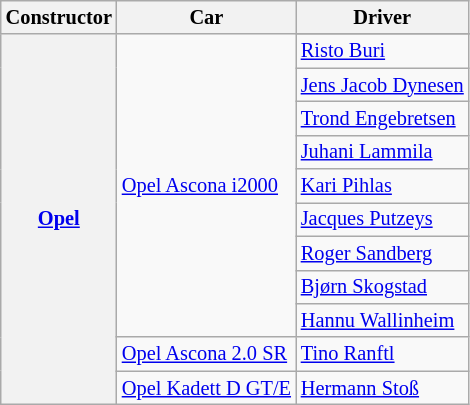<table class="wikitable" style="font-size: 85%">
<tr>
<th>Constructor</th>
<th>Car</th>
<th>Driver</th>
</tr>
<tr>
<th rowspan=12><a href='#'>Opel</a></th>
<td rowspan=10><a href='#'>Opel Ascona i2000</a></td>
</tr>
<tr>
<td> <a href='#'>Risto Buri</a></td>
</tr>
<tr>
<td> <a href='#'>Jens Jacob Dynesen</a></td>
</tr>
<tr>
<td> <a href='#'>Trond Engebretsen</a></td>
</tr>
<tr>
<td> <a href='#'>Juhani Lammila</a></td>
</tr>
<tr>
<td> <a href='#'>Kari Pihlas</a></td>
</tr>
<tr>
<td> <a href='#'>Jacques Putzeys</a></td>
</tr>
<tr>
<td> <a href='#'>Roger Sandberg</a></td>
</tr>
<tr>
<td> <a href='#'>Bjørn Skogstad</a></td>
</tr>
<tr>
<td> <a href='#'>Hannu Wallinheim</a></td>
</tr>
<tr>
<td><a href='#'>Opel Ascona 2.0 SR</a></td>
<td> <a href='#'>Tino Ranftl</a></td>
</tr>
<tr>
<td><a href='#'>Opel Kadett D GT/E</a></td>
<td> <a href='#'>Hermann Stoß</a></td>
</tr>
</table>
